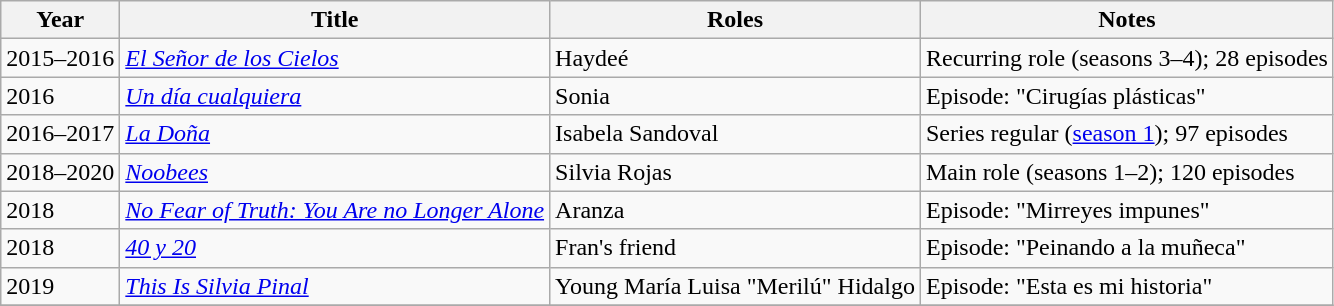<table class="wikitable sortable">
<tr>
<th>Year</th>
<th>Title</th>
<th>Roles</th>
<th>Notes</th>
</tr>
<tr>
<td>2015–2016</td>
<td><em><a href='#'>El Señor de los Cielos</a></em></td>
<td>Haydeé</td>
<td>Recurring role (seasons 3–4); 28 episodes</td>
</tr>
<tr>
<td>2016</td>
<td><em><a href='#'>Un día cualquiera</a></em></td>
<td>Sonia</td>
<td>Episode: "Cirugías plásticas"</td>
</tr>
<tr>
<td>2016–2017</td>
<td><em><a href='#'>La Doña</a></em></td>
<td>Isabela Sandoval</td>
<td>Series regular (<a href='#'>season 1</a>); 97 episodes</td>
</tr>
<tr>
<td>2018–2020</td>
<td><em><a href='#'>Noobees</a></em></td>
<td>Silvia Rojas</td>
<td>Main role (seasons 1–2); 120 episodes</td>
</tr>
<tr>
<td>2018</td>
<td><em><a href='#'>No Fear of Truth: You Are no Longer Alone</a></em></td>
<td>Aranza</td>
<td>Episode: "Mirreyes impunes"</td>
</tr>
<tr>
<td>2018</td>
<td><em><a href='#'>40 y 20</a></em></td>
<td>Fran's friend</td>
<td>Episode: "Peinando a la muñeca"</td>
</tr>
<tr>
<td>2019</td>
<td><em><a href='#'>This Is Silvia Pinal</a></em></td>
<td>Young María Luisa "Merilú" Hidalgo</td>
<td>Episode: "Esta es mi historia"</td>
</tr>
<tr>
</tr>
</table>
